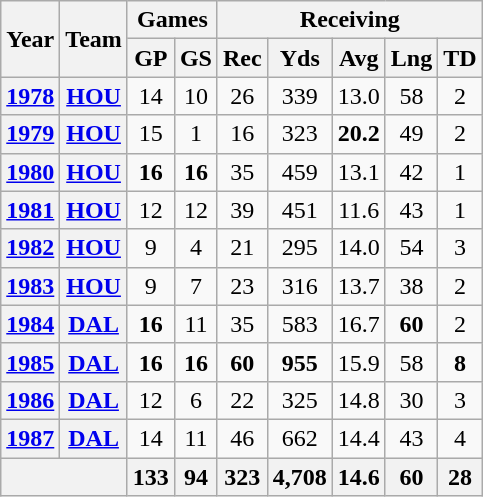<table class="wikitable" style="text-align:center">
<tr>
<th rowspan="2">Year</th>
<th rowspan="2">Team</th>
<th colspan="2">Games</th>
<th colspan="5">Receiving</th>
</tr>
<tr>
<th>GP</th>
<th>GS</th>
<th>Rec</th>
<th>Yds</th>
<th>Avg</th>
<th>Lng</th>
<th>TD</th>
</tr>
<tr>
<th><a href='#'>1978</a></th>
<th><a href='#'>HOU</a></th>
<td>14</td>
<td>10</td>
<td>26</td>
<td>339</td>
<td>13.0</td>
<td>58</td>
<td>2</td>
</tr>
<tr>
<th><a href='#'>1979</a></th>
<th><a href='#'>HOU</a></th>
<td>15</td>
<td>1</td>
<td>16</td>
<td>323</td>
<td><strong>20.2</strong></td>
<td>49</td>
<td>2</td>
</tr>
<tr>
<th><a href='#'>1980</a></th>
<th><a href='#'>HOU</a></th>
<td><strong>16</strong></td>
<td><strong>16</strong></td>
<td>35</td>
<td>459</td>
<td>13.1</td>
<td>42</td>
<td>1</td>
</tr>
<tr>
<th><a href='#'>1981</a></th>
<th><a href='#'>HOU</a></th>
<td>12</td>
<td>12</td>
<td>39</td>
<td>451</td>
<td>11.6</td>
<td>43</td>
<td>1</td>
</tr>
<tr>
<th><a href='#'>1982</a></th>
<th><a href='#'>HOU</a></th>
<td>9</td>
<td>4</td>
<td>21</td>
<td>295</td>
<td>14.0</td>
<td>54</td>
<td>3</td>
</tr>
<tr>
<th><a href='#'>1983</a></th>
<th><a href='#'>HOU</a></th>
<td>9</td>
<td>7</td>
<td>23</td>
<td>316</td>
<td>13.7</td>
<td>38</td>
<td>2</td>
</tr>
<tr>
<th><a href='#'>1984</a></th>
<th><a href='#'>DAL</a></th>
<td><strong>16</strong></td>
<td>11</td>
<td>35</td>
<td>583</td>
<td>16.7</td>
<td><strong>60</strong></td>
<td>2</td>
</tr>
<tr>
<th><a href='#'>1985</a></th>
<th><a href='#'>DAL</a></th>
<td><strong>16</strong></td>
<td><strong>16</strong></td>
<td><strong>60</strong></td>
<td><strong>955</strong></td>
<td>15.9</td>
<td>58</td>
<td><strong>8</strong></td>
</tr>
<tr>
<th><a href='#'>1986</a></th>
<th><a href='#'>DAL</a></th>
<td>12</td>
<td>6</td>
<td>22</td>
<td>325</td>
<td>14.8</td>
<td>30</td>
<td>3</td>
</tr>
<tr>
<th><a href='#'>1987</a></th>
<th><a href='#'>DAL</a></th>
<td>14</td>
<td>11</td>
<td>46</td>
<td>662</td>
<td>14.4</td>
<td>43</td>
<td>4</td>
</tr>
<tr>
<th colspan="2"></th>
<th>133</th>
<th>94</th>
<th>323</th>
<th>4,708</th>
<th>14.6</th>
<th>60</th>
<th>28</th>
</tr>
</table>
